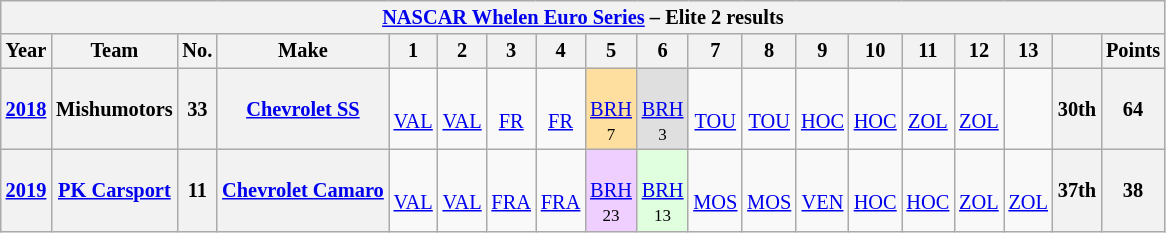<table class="wikitable" style="text-align:center; font-size:85%">
<tr>
<th colspan=21><a href='#'>NASCAR Whelen Euro Series</a> – Elite 2 results</th>
</tr>
<tr>
<th>Year</th>
<th>Team</th>
<th>No.</th>
<th>Make</th>
<th>1</th>
<th>2</th>
<th>3</th>
<th>4</th>
<th>5</th>
<th>6</th>
<th>7</th>
<th>8</th>
<th>9</th>
<th>10</th>
<th>11</th>
<th>12</th>
<th>13</th>
<th></th>
<th>Points</th>
</tr>
<tr>
<th><a href='#'>2018</a></th>
<th>Mishumotors</th>
<th>33</th>
<th><a href='#'>Chevrolet SS</a></th>
<td> <br><a href='#'>VAL</a></td>
<td> <br><a href='#'>VAL</a></td>
<td> <br><a href='#'>FR</a></td>
<td> <br><a href='#'>FR</a></td>
<td style="background:#FFDF9F;"> <br><a href='#'>BRH</a><br><small>7</small></td>
<td style="background:#DFDFDF;"> <br><a href='#'>BRH</a><br><small>3</small></td>
<td> <br> <a href='#'>TOU</a></td>
<td> <br> <a href='#'>TOU</a></td>
<td> <br> <a href='#'>HOC</a></td>
<td> <br><a href='#'>HOC</a></td>
<td> <br> <a href='#'>ZOL</a></td>
<td> <br><a href='#'>ZOL</a></td>
<td></td>
<th>30th</th>
<th>64</th>
</tr>
<tr>
<th><a href='#'>2019</a></th>
<th><a href='#'>PK Carsport</a></th>
<th>11</th>
<th><a href='#'>Chevrolet Camaro</a></th>
<td> <br><a href='#'>VAL</a></td>
<td> <br><a href='#'>VAL</a></td>
<td> <br><a href='#'>FRA</a></td>
<td> <br><a href='#'>FRA</a></td>
<td style="background:#EFCFFF;"> <br><a href='#'>BRH</a><br><small>23</small></td>
<td style="background:#DFFFDF;"> <br><a href='#'>BRH</a><br><small>13</small></td>
<td> <br><a href='#'>MOS</a></td>
<td> <br><a href='#'>MOS</a></td>
<td> <br><a href='#'>VEN</a></td>
<td> <br><a href='#'>HOC</a></td>
<td> <br><a href='#'>HOC</a></td>
<td> <br><a href='#'>ZOL</a></td>
<td> <br><a href='#'>ZOL</a></td>
<th>37th</th>
<th>38</th>
</tr>
</table>
